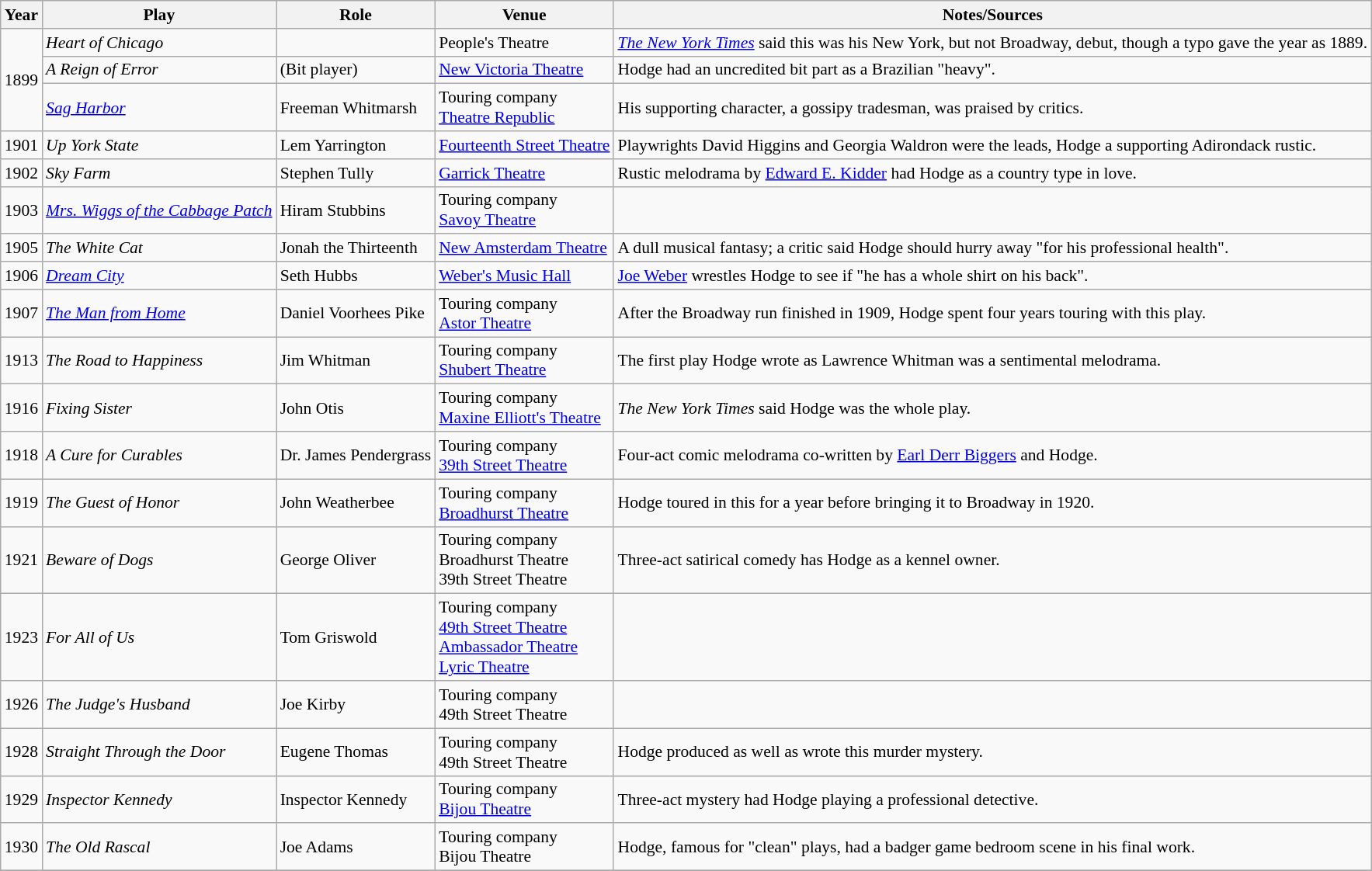<table class="wikitable sortable plainrowheaders" style="font-size: 90%">
<tr>
<th scope="col">Year</th>
<th scope="col">Play</th>
<th scope="col">Role</th>
<th scope="col">Venue</th>
<th scope="col">Notes/Sources</th>
</tr>
<tr>
<td rowspan=3>1899</td>
<td><em>Heart of Chicago</em></td>
<td></td>
<td>People's Theatre</td>
<td><em><a href='#'>The New York Times</a></em> said this was his New York, but not Broadway, debut, though a typo gave the year as 1889.</td>
</tr>
<tr>
<td><em>A Reign of Error</em></td>
<td>(Bit player)</td>
<td><a href='#'>New Victoria Theatre</a></td>
<td>Hodge had an uncredited bit part as a Brazilian "heavy".</td>
</tr>
<tr>
<td><em><a href='#'>Sag Harbor</a></em></td>
<td>Freeman Whitmarsh</td>
<td>Touring company<br><a href='#'>Theatre Republic</a></td>
<td>His supporting character, a gossipy tradesman, was praised by critics.</td>
</tr>
<tr>
<td>1901</td>
<td><em>Up York State</em></td>
<td>Lem Yarrington</td>
<td><a href='#'>Fourteenth Street Theatre</a></td>
<td>Playwrights David Higgins and Georgia Waldron were the leads, Hodge a supporting Adirondack rustic.</td>
</tr>
<tr>
<td>1902</td>
<td><em>Sky Farm</em></td>
<td>Stephen Tully</td>
<td><a href='#'>Garrick Theatre</a></td>
<td>Rustic melodrama by <a href='#'>Edward E. Kidder</a> had Hodge as a country type in love.</td>
</tr>
<tr>
<td>1903</td>
<td><em><a href='#'>Mrs. Wiggs of the Cabbage Patch</a></em></td>
<td>Hiram Stubbins</td>
<td>Touring company<br><a href='#'>Savoy Theatre</a></td>
<td></td>
</tr>
<tr>
<td>1905</td>
<td><em>The White Cat</em></td>
<td>Jonah the Thirteenth</td>
<td><a href='#'>New Amsterdam Theatre</a></td>
<td>A dull musical fantasy; a critic said Hodge should hurry away "for his professional health".</td>
</tr>
<tr>
<td>1906</td>
<td><em><a href='#'>Dream City</a></em></td>
<td>Seth Hubbs</td>
<td><a href='#'>Weber's Music Hall</a></td>
<td><a href='#'>Joe Weber</a> wrestles Hodge to see if "he has a whole shirt on his back".</td>
</tr>
<tr>
<td>1907</td>
<td><em><a href='#'>The Man from Home</a></em></td>
<td>Daniel Voorhees Pike</td>
<td>Touring company<br><a href='#'>Astor Theatre</a></td>
<td>After the Broadway run finished in 1909, Hodge spent four years touring with this play.</td>
</tr>
<tr>
<td>1913</td>
<td><em>The Road to Happiness</em></td>
<td>Jim Whitman</td>
<td>Touring company<br><a href='#'>Shubert Theatre</a></td>
<td>The first play Hodge wrote as Lawrence Whitman was a sentimental melodrama.</td>
</tr>
<tr>
<td>1916</td>
<td><em>Fixing Sister</em></td>
<td>John Otis</td>
<td>Touring company<br><a href='#'>Maxine Elliott's Theatre</a></td>
<td><em>The New York Times</em> said Hodge was the whole play.</td>
</tr>
<tr>
<td>1918</td>
<td><em>A Cure for Curables</em></td>
<td>Dr. James Pendergrass</td>
<td>Touring company<br><a href='#'>39th Street Theatre</a></td>
<td>Four-act comic melodrama co-written by <a href='#'>Earl Derr Biggers</a> and Hodge.</td>
</tr>
<tr>
<td>1919</td>
<td><em>The Guest of Honor</em></td>
<td>John Weatherbee</td>
<td>Touring company<br><a href='#'>Broadhurst Theatre</a></td>
<td>Hodge toured in this for a year before bringing it to Broadway in 1920.</td>
</tr>
<tr>
<td>1921</td>
<td><em>Beware of Dogs</em></td>
<td>George Oliver</td>
<td>Touring company<br>Broadhurst Theatre<br>39th Street Theatre</td>
<td>Three-act satirical comedy has Hodge as a kennel owner.</td>
</tr>
<tr>
<td>1923</td>
<td><em>For All of Us</em></td>
<td>Tom Griswold</td>
<td>Touring company<br><a href='#'>49th Street Theatre</a><br><a href='#'>Ambassador Theatre</a><br><a href='#'>Lyric Theatre</a></td>
<td></td>
</tr>
<tr>
<td>1926</td>
<td><em>The Judge's Husband</em></td>
<td>Joe Kirby</td>
<td>Touring company<br>49th Street Theatre</td>
<td></td>
</tr>
<tr>
<td>1928</td>
<td><em>Straight Through the Door</em></td>
<td>Eugene Thomas</td>
<td>Touring company<br>49th Street Theatre</td>
<td>Hodge produced as well as wrote this murder mystery.</td>
</tr>
<tr>
<td>1929</td>
<td><em>Inspector Kennedy</em></td>
<td>Inspector Kennedy</td>
<td>Touring company<br><a href='#'>Bijou Theatre</a></td>
<td>Three-act mystery had Hodge playing a professional detective.</td>
</tr>
<tr>
<td>1930</td>
<td><em>The Old Rascal</em></td>
<td>Joe Adams</td>
<td>Touring company<br>Bijou Theatre</td>
<td>Hodge, famous for "clean" plays, had a badger game bedroom scene in his final work.</td>
</tr>
<tr>
</tr>
</table>
